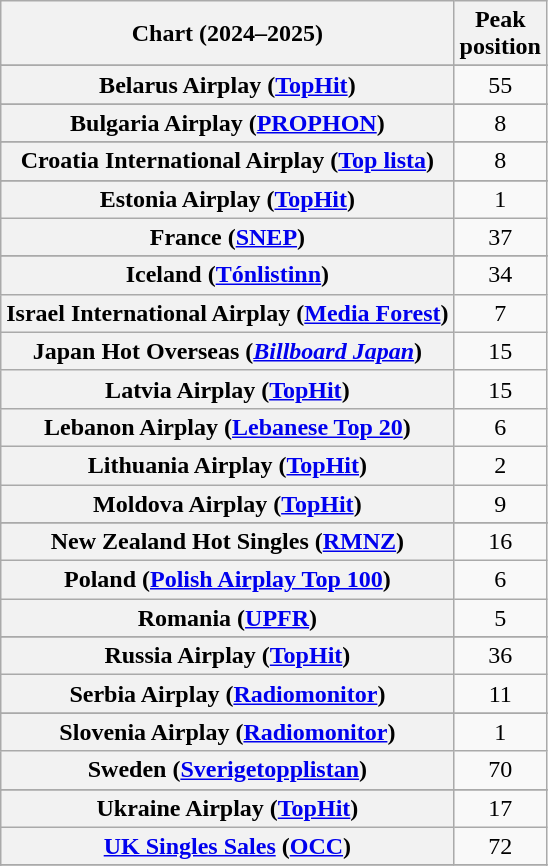<table class="wikitable sortable plainrowheaders" style="text-align:center">
<tr>
<th scope="col">Chart (2024–2025)</th>
<th scope="col">Peak<br>position</th>
</tr>
<tr>
</tr>
<tr>
<th scope="row">Belarus Airplay (<a href='#'>TopHit</a>)</th>
<td>55</td>
</tr>
<tr>
</tr>
<tr>
<th scope="row">Bulgaria Airplay (<a href='#'>PROPHON</a>)</th>
<td>8</td>
</tr>
<tr>
</tr>
<tr>
</tr>
<tr>
<th scope="row">Croatia International Airplay (<a href='#'>Top lista</a>)</th>
<td>8</td>
</tr>
<tr>
</tr>
<tr>
<th scope="row">Estonia Airplay (<a href='#'>TopHit</a>)</th>
<td>1</td>
</tr>
<tr>
<th scope="row">France (<a href='#'>SNEP</a>)</th>
<td>37</td>
</tr>
<tr>
</tr>
<tr>
</tr>
<tr>
</tr>
<tr>
<th scope="row">Iceland (<a href='#'>Tónlistinn</a>)</th>
<td>34</td>
</tr>
<tr>
<th scope="row">Israel International Airplay (<a href='#'>Media Forest</a>)</th>
<td>7</td>
</tr>
<tr>
<th scope="row">Japan Hot Overseas (<em><a href='#'>Billboard Japan</a></em>)</th>
<td>15</td>
</tr>
<tr>
<th scope="row">Latvia Airplay (<a href='#'>TopHit</a>)</th>
<td>15</td>
</tr>
<tr>
<th scope="row">Lebanon Airplay (<a href='#'>Lebanese Top 20</a>)</th>
<td>6</td>
</tr>
<tr>
<th scope="row">Lithuania Airplay (<a href='#'>TopHit</a>)</th>
<td>2</td>
</tr>
<tr>
<th scope="row">Moldova Airplay (<a href='#'>TopHit</a>)</th>
<td>9</td>
</tr>
<tr>
</tr>
<tr>
</tr>
<tr>
<th scope="row">New Zealand Hot Singles (<a href='#'>RMNZ</a>)</th>
<td>16</td>
</tr>
<tr>
<th scope="row">Poland (<a href='#'>Polish Airplay Top 100</a>)</th>
<td>6</td>
</tr>
<tr>
<th scope="row">Romania (<a href='#'>UPFR</a>)</th>
<td>5</td>
</tr>
<tr>
</tr>
<tr>
</tr>
<tr>
<th scope="row">Russia Airplay (<a href='#'>TopHit</a>)</th>
<td>36</td>
</tr>
<tr>
<th scope="row">Serbia Airplay (<a href='#'>Radiomonitor</a>)</th>
<td>11</td>
</tr>
<tr>
</tr>
<tr>
<th scope="row">Slovenia Airplay (<a href='#'>Radiomonitor</a>)</th>
<td>1</td>
</tr>
<tr>
<th scope="row">Sweden (<a href='#'>Sverigetopplistan</a>)</th>
<td>70</td>
</tr>
<tr>
</tr>
<tr>
<th scope="row">Ukraine Airplay (<a href='#'>TopHit</a>)</th>
<td>17</td>
</tr>
<tr>
<th scope="row"><a href='#'>UK Singles Sales</a> (<a href='#'>OCC</a>)</th>
<td>72</td>
</tr>
<tr>
</tr>
<tr>
</tr>
<tr>
</tr>
<tr>
</tr>
<tr>
</tr>
</table>
